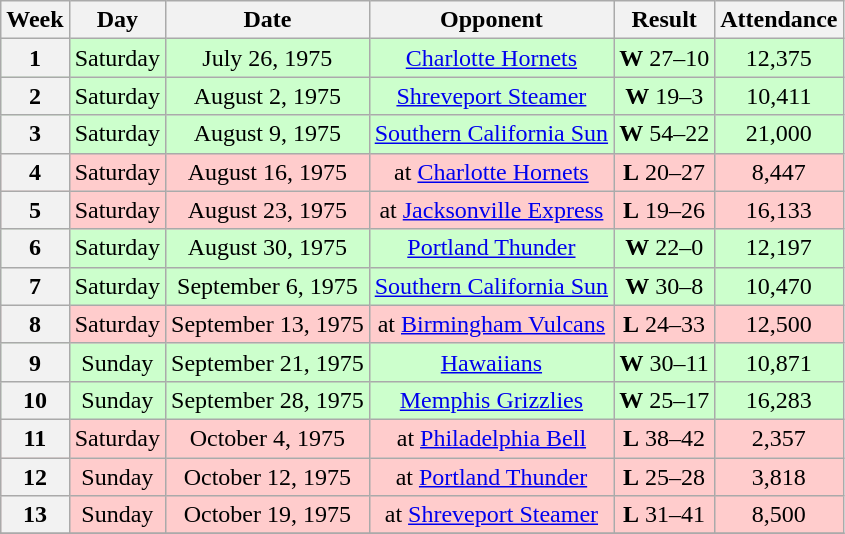<table class="wikitable">
<tr>
<th>Week</th>
<th>Day</th>
<th>Date</th>
<th>Opponent</th>
<th>Result</th>
<th>Attendance</th>
</tr>
<tr --- align="center" bgcolor="#CCFFCC">
<th>1</th>
<td>Saturday</td>
<td>July 26, 1975</td>
<td><a href='#'>Charlotte Hornets</a></td>
<td><strong>W</strong> 27–10</td>
<td>12,375</td>
</tr>
<tr --- align="center" bgcolor="#CCFFCC">
<th>2</th>
<td>Saturday</td>
<td>August 2, 1975</td>
<td><a href='#'>Shreveport Steamer</a></td>
<td><strong>W</strong> 19–3</td>
<td>10,411</td>
</tr>
<tr --- align="center" bgcolor="#CCFFCC">
<th>3</th>
<td>Saturday</td>
<td>August 9, 1975</td>
<td><a href='#'>Southern California Sun</a></td>
<td><strong>W</strong> 54–22</td>
<td>21,000</td>
</tr>
<tr --- align="center" bgcolor="#FFCCCC">
<th>4</th>
<td>Saturday</td>
<td>August 16, 1975</td>
<td>at <a href='#'>Charlotte Hornets</a></td>
<td><strong>L</strong> 20–27</td>
<td>8,447</td>
</tr>
<tr --- align="center" bgcolor="#FFCCCC">
<th>5</th>
<td>Saturday</td>
<td>August 23, 1975</td>
<td>at <a href='#'>Jacksonville Express</a></td>
<td><strong>L</strong> 19–26</td>
<td>16,133</td>
</tr>
<tr --- align="center" bgcolor="#CCFFCC">
<th>6</th>
<td>Saturday</td>
<td>August 30, 1975</td>
<td><a href='#'>Portland Thunder</a></td>
<td><strong>W</strong> 22–0</td>
<td>12,197</td>
</tr>
<tr --- align="center" bgcolor="#CCFFCC">
<th>7</th>
<td>Saturday</td>
<td>September 6, 1975</td>
<td><a href='#'>Southern California Sun</a></td>
<td><strong>W</strong> 30–8</td>
<td>10,470</td>
</tr>
<tr --- align="center" bgcolor="#FFCCCC">
<th>8</th>
<td>Saturday</td>
<td>September 13, 1975</td>
<td>at <a href='#'>Birmingham Vulcans</a></td>
<td><strong>L</strong> 24–33</td>
<td>12,500</td>
</tr>
<tr --- align="center" bgcolor="#CCFFCC">
<th>9</th>
<td>Sunday</td>
<td>September 21, 1975</td>
<td><a href='#'>Hawaiians</a></td>
<td><strong>W</strong> 30–11</td>
<td>10,871</td>
</tr>
<tr --- align="center" bgcolor="#CCFFCC">
<th>10</th>
<td>Sunday</td>
<td>September 28, 1975</td>
<td><a href='#'>Memphis Grizzlies</a></td>
<td><strong>W</strong> 25–17</td>
<td>16,283</td>
</tr>
<tr --- align="center" bgcolor="#FFCCCC">
<th>11</th>
<td>Saturday</td>
<td>October 4, 1975</td>
<td>at <a href='#'>Philadelphia Bell</a></td>
<td><strong>L</strong> 38–42</td>
<td>2,357</td>
</tr>
<tr --- align="center" bgcolor="#FFCCCC">
<th>12</th>
<td>Sunday</td>
<td>October 12, 1975</td>
<td>at <a href='#'>Portland Thunder</a></td>
<td><strong>L</strong> 25–28</td>
<td>3,818</td>
</tr>
<tr --- align="center" bgcolor="#FFCCCC">
<th>13</th>
<td>Sunday</td>
<td>October 19, 1975</td>
<td>at <a href='#'>Shreveport Steamer</a></td>
<td><strong>L</strong> 31–41</td>
<td>8,500</td>
</tr>
<tr --->
</tr>
</table>
